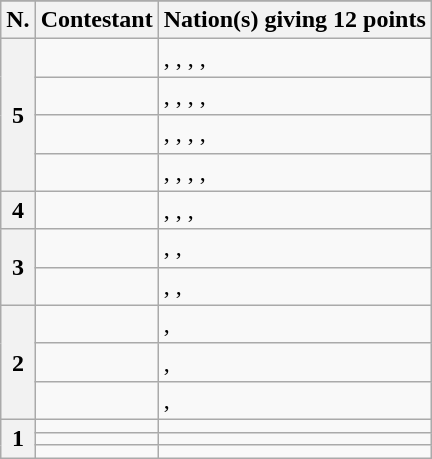<table class="wikitable plainrowheaders">
<tr>
</tr>
<tr>
<th scope="col">N.</th>
<th scope="col">Contestant</th>
<th scope="col">Nation(s) giving 12 points</th>
</tr>
<tr>
<th scope="row" rowspan="4">5</th>
<td></td>
<td>, , , , <strong></strong></td>
</tr>
<tr>
<td></td>
<td>, , , , </td>
</tr>
<tr>
<td></td>
<td>, , <strong></strong>, , </td>
</tr>
<tr>
<td></td>
<td>, , , <strong></strong>, </td>
</tr>
<tr>
<th scope="row">4</th>
<td></td>
<td>, <strong></strong>, , <strong></strong></td>
</tr>
<tr>
<th scope="row" rowspan="2">3</th>
<td></td>
<td>, , </td>
</tr>
<tr>
<td></td>
<td>, , </td>
</tr>
<tr>
<th scope="row" rowspan="3">2</th>
<td></td>
<td><strong></strong>, </td>
</tr>
<tr>
<td></td>
<td><strong></strong>, </td>
</tr>
<tr>
<td></td>
<td>, </td>
</tr>
<tr>
<th scope="row" rowspan="3">1</th>
<td></td>
<td></td>
</tr>
<tr>
<td></td>
<td></td>
</tr>
<tr>
<td></td>
<td><strong></strong></td>
</tr>
</table>
